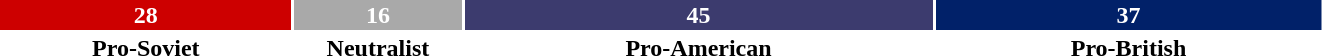<table style="width:70%; text-align:center">
<tr style="color:white">
<td style="background:#CD0000; width:22.22%"><strong>28</strong></td>
<td style="background:#A9A9A9; width:12.70%"><strong>16</strong></td>
<td style="background:#3C3B6E; width:35.71%"><strong>45</strong></td>
<td style="background:#012169; width:29.36%"><strong>37</strong></td>
</tr>
<tr>
<td><span><strong>Pro-Soviet</strong></span></td>
<td><span><strong>Neutralist</strong></span></td>
<td><span><strong>Pro-American</strong></span></td>
<td><span><strong>Pro-British</strong></span></td>
</tr>
</table>
